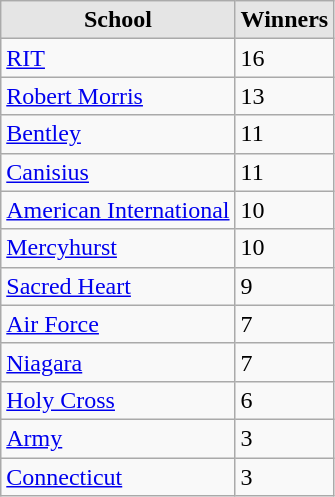<table class="wikitable">
<tr>
<th style="background:#e5e5e5;">School</th>
<th style="background:#e5e5e5;">Winners</th>
</tr>
<tr>
<td><a href='#'>RIT</a></td>
<td>16</td>
</tr>
<tr>
<td><a href='#'>Robert Morris</a></td>
<td>13</td>
</tr>
<tr>
<td><a href='#'>Bentley</a></td>
<td>11</td>
</tr>
<tr>
<td><a href='#'>Canisius</a></td>
<td>11</td>
</tr>
<tr>
<td><a href='#'>American International</a></td>
<td>10</td>
</tr>
<tr>
<td><a href='#'>Mercyhurst</a></td>
<td>10</td>
</tr>
<tr>
<td><a href='#'>Sacred Heart</a></td>
<td>9</td>
</tr>
<tr>
<td><a href='#'>Air Force</a></td>
<td>7</td>
</tr>
<tr>
<td><a href='#'>Niagara</a></td>
<td>7</td>
</tr>
<tr>
<td><a href='#'>Holy Cross</a></td>
<td>6</td>
</tr>
<tr>
<td><a href='#'>Army</a></td>
<td>3</td>
</tr>
<tr>
<td><a href='#'>Connecticut</a></td>
<td>3</td>
</tr>
</table>
